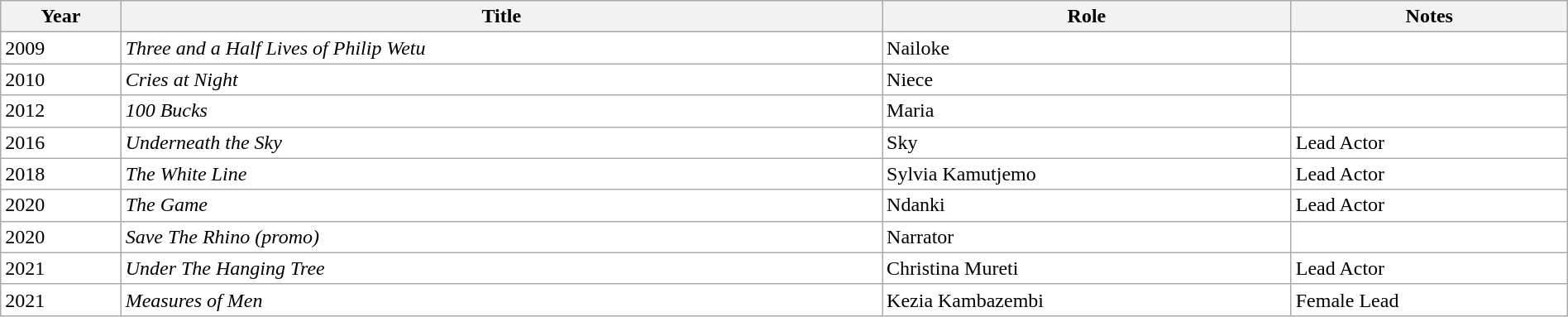<table class="wikitable" style="width:100%; margin:auto; background:#fff;">
<tr>
<th>Year</th>
<th>Title</th>
<th>Role</th>
<th>Notes</th>
</tr>
<tr>
<td>2009</td>
<td><em>Three and a Half Lives of Philip Wetu</em></td>
<td>Nailoke</td>
<td></td>
</tr>
<tr>
<td>2010</td>
<td><em>Cries at Night</em></td>
<td>Niece</td>
<td></td>
</tr>
<tr>
<td>2012</td>
<td><em>100 Bucks</em></td>
<td>Maria</td>
<td></td>
</tr>
<tr>
<td>2016</td>
<td><em>Underneath the Sky</em></td>
<td>Sky</td>
<td>Lead Actor</td>
</tr>
<tr>
<td>2018</td>
<td><em>The White Line</em></td>
<td>Sylvia Kamutjemo</td>
<td>Lead Actor</td>
</tr>
<tr>
<td>2020</td>
<td><em>The Game</em></td>
<td>Ndanki</td>
<td>Lead Actor</td>
</tr>
<tr>
<td>2020</td>
<td><em>Save The Rhino (promo)</em></td>
<td>Narrator</td>
<td></td>
</tr>
<tr>
<td>2021</td>
<td><em>Under The Hanging Tree</em></td>
<td>Christina Mureti</td>
<td>Lead Actor</td>
</tr>
<tr>
<td>2021</td>
<td><em>Measures of Men</em></td>
<td>Kezia Kambazembi</td>
<td>Female Lead</td>
</tr>
</table>
